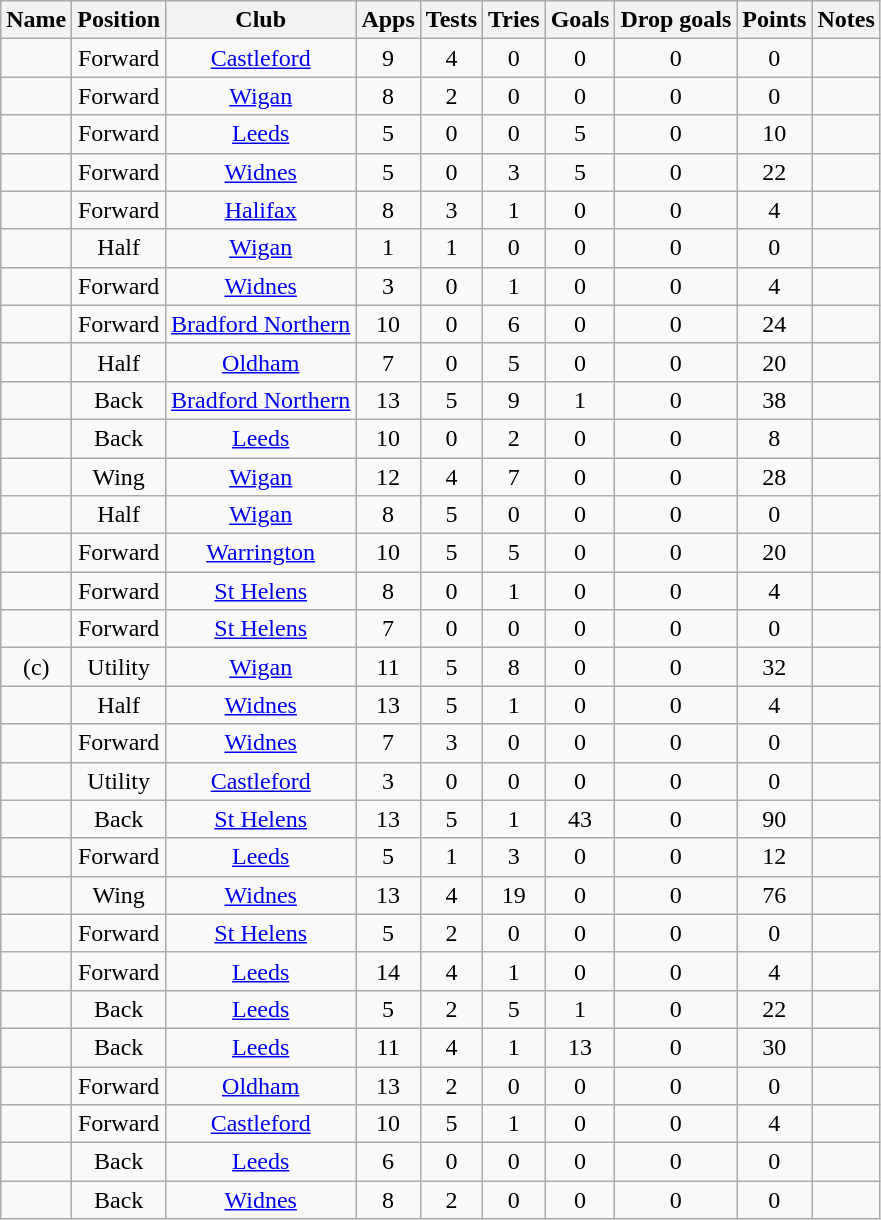<table class="wikitable sortable" style="text-align: center;">
<tr>
<th scope="col">Name</th>
<th scope="col">Position</th>
<th scope="col">Club</th>
<th scope="col">Apps</th>
<th scope="col">Tests</th>
<th scope="col">Tries</th>
<th scope="col">Goals</th>
<th scope="col">Drop goals</th>
<th scope="col">Points</th>
<th scope="col">Notes</th>
</tr>
<tr>
<td></td>
<td>Forward</td>
<td> <a href='#'>Castleford</a></td>
<td>9</td>
<td>4</td>
<td>0</td>
<td>0</td>
<td>0</td>
<td>0</td>
<td></td>
</tr>
<tr>
<td></td>
<td>Forward</td>
<td> <a href='#'>Wigan</a></td>
<td>8</td>
<td>2</td>
<td>0</td>
<td>0</td>
<td>0</td>
<td>0</td>
<td></td>
</tr>
<tr>
<td></td>
<td>Forward</td>
<td> <a href='#'>Leeds</a></td>
<td>5</td>
<td>0</td>
<td>0</td>
<td>5</td>
<td>0</td>
<td>10</td>
<td></td>
</tr>
<tr>
<td></td>
<td>Forward</td>
<td> <a href='#'>Widnes</a></td>
<td>5</td>
<td>0</td>
<td>3</td>
<td>5</td>
<td>0</td>
<td>22</td>
<td></td>
</tr>
<tr>
<td></td>
<td>Forward</td>
<td> <a href='#'>Halifax</a></td>
<td>8</td>
<td>3</td>
<td>1</td>
<td>0</td>
<td>0</td>
<td>4</td>
<td></td>
</tr>
<tr>
<td></td>
<td>Half</td>
<td> <a href='#'>Wigan</a></td>
<td>1</td>
<td>1</td>
<td>0</td>
<td>0</td>
<td>0</td>
<td>0</td>
<td></td>
</tr>
<tr>
<td></td>
<td>Forward</td>
<td> <a href='#'>Widnes</a></td>
<td>3</td>
<td>0</td>
<td>1</td>
<td>0</td>
<td>0</td>
<td>4</td>
<td></td>
</tr>
<tr>
<td></td>
<td>Forward</td>
<td> <a href='#'>Bradford Northern</a></td>
<td>10</td>
<td>0</td>
<td>6</td>
<td>0</td>
<td>0</td>
<td>24</td>
<td></td>
</tr>
<tr>
<td></td>
<td>Half</td>
<td> <a href='#'>Oldham</a></td>
<td>7</td>
<td>0</td>
<td>5</td>
<td>0</td>
<td>0</td>
<td>20</td>
<td></td>
</tr>
<tr>
<td></td>
<td>Back</td>
<td> <a href='#'>Bradford Northern</a></td>
<td>13</td>
<td>5</td>
<td>9</td>
<td>1</td>
<td>0</td>
<td>38</td>
<td></td>
</tr>
<tr>
<td></td>
<td>Back</td>
<td> <a href='#'>Leeds</a></td>
<td>10</td>
<td>0</td>
<td>2</td>
<td>0</td>
<td>0</td>
<td>8</td>
<td></td>
</tr>
<tr>
<td></td>
<td>Wing</td>
<td> <a href='#'>Wigan</a></td>
<td>12</td>
<td>4</td>
<td>7</td>
<td>0</td>
<td>0</td>
<td>28</td>
<td></td>
</tr>
<tr>
<td></td>
<td>Half</td>
<td> <a href='#'>Wigan</a></td>
<td>8</td>
<td>5</td>
<td>0</td>
<td>0</td>
<td>0</td>
<td>0</td>
<td></td>
</tr>
<tr>
<td></td>
<td>Forward</td>
<td> <a href='#'>Warrington</a></td>
<td>10</td>
<td>5</td>
<td>5</td>
<td>0</td>
<td>0</td>
<td>20</td>
<td></td>
</tr>
<tr>
<td></td>
<td>Forward</td>
<td> <a href='#'>St Helens</a></td>
<td>8</td>
<td>0</td>
<td>1</td>
<td>0</td>
<td>0</td>
<td>4</td>
<td></td>
</tr>
<tr>
<td></td>
<td>Forward</td>
<td> <a href='#'>St Helens</a></td>
<td>7</td>
<td>0</td>
<td>0</td>
<td>0</td>
<td>0</td>
<td>0</td>
<td></td>
</tr>
<tr>
<td> (c)</td>
<td>Utility</td>
<td> <a href='#'>Wigan</a></td>
<td>11</td>
<td>5</td>
<td>8</td>
<td>0</td>
<td>0</td>
<td>32</td>
<td></td>
</tr>
<tr>
<td></td>
<td>Half</td>
<td> <a href='#'>Widnes</a></td>
<td>13</td>
<td>5</td>
<td>1</td>
<td>0</td>
<td>0</td>
<td>4</td>
<td></td>
</tr>
<tr>
<td></td>
<td>Forward</td>
<td> <a href='#'>Widnes</a></td>
<td>7</td>
<td>3</td>
<td>0</td>
<td>0</td>
<td>0</td>
<td>0</td>
<td></td>
</tr>
<tr>
<td></td>
<td>Utility</td>
<td> <a href='#'>Castleford</a></td>
<td>3</td>
<td>0</td>
<td>0</td>
<td>0</td>
<td>0</td>
<td>0</td>
<td></td>
</tr>
<tr>
<td></td>
<td>Back</td>
<td> <a href='#'>St Helens</a></td>
<td>13</td>
<td>5</td>
<td>1</td>
<td>43</td>
<td>0</td>
<td>90</td>
<td></td>
</tr>
<tr>
<td></td>
<td>Forward</td>
<td> <a href='#'>Leeds</a></td>
<td>5</td>
<td>1</td>
<td>3</td>
<td>0</td>
<td>0</td>
<td>12</td>
<td></td>
</tr>
<tr>
<td></td>
<td>Wing</td>
<td> <a href='#'>Widnes</a></td>
<td>13</td>
<td>4</td>
<td>19</td>
<td>0</td>
<td>0</td>
<td>76</td>
<td></td>
</tr>
<tr>
<td></td>
<td>Forward</td>
<td> <a href='#'>St Helens</a></td>
<td>5</td>
<td>2</td>
<td>0</td>
<td>0</td>
<td>0</td>
<td>0</td>
<td></td>
</tr>
<tr>
<td></td>
<td>Forward</td>
<td> <a href='#'>Leeds</a></td>
<td>14</td>
<td>4</td>
<td>1</td>
<td>0</td>
<td>0</td>
<td>4</td>
<td></td>
</tr>
<tr>
<td></td>
<td>Back</td>
<td> <a href='#'>Leeds</a></td>
<td>5</td>
<td>2</td>
<td>5</td>
<td>1</td>
<td>0</td>
<td>22</td>
<td></td>
</tr>
<tr>
<td></td>
<td>Back</td>
<td> <a href='#'>Leeds</a></td>
<td>11</td>
<td>4</td>
<td>1</td>
<td>13</td>
<td>0</td>
<td>30</td>
<td></td>
</tr>
<tr>
<td></td>
<td>Forward</td>
<td> <a href='#'>Oldham</a></td>
<td>13</td>
<td>2</td>
<td>0</td>
<td>0</td>
<td>0</td>
<td>0</td>
<td></td>
</tr>
<tr>
<td></td>
<td>Forward</td>
<td> <a href='#'>Castleford</a></td>
<td>10</td>
<td>5</td>
<td>1</td>
<td>0</td>
<td>0</td>
<td>4</td>
<td></td>
</tr>
<tr>
<td></td>
<td>Back</td>
<td> <a href='#'>Leeds</a></td>
<td>6</td>
<td>0</td>
<td>0</td>
<td>0</td>
<td>0</td>
<td>0</td>
<td></td>
</tr>
<tr>
<td></td>
<td>Back</td>
<td> <a href='#'>Widnes</a></td>
<td>8</td>
<td>2</td>
<td>0</td>
<td>0</td>
<td>0</td>
<td>0</td>
<td></td>
</tr>
</table>
